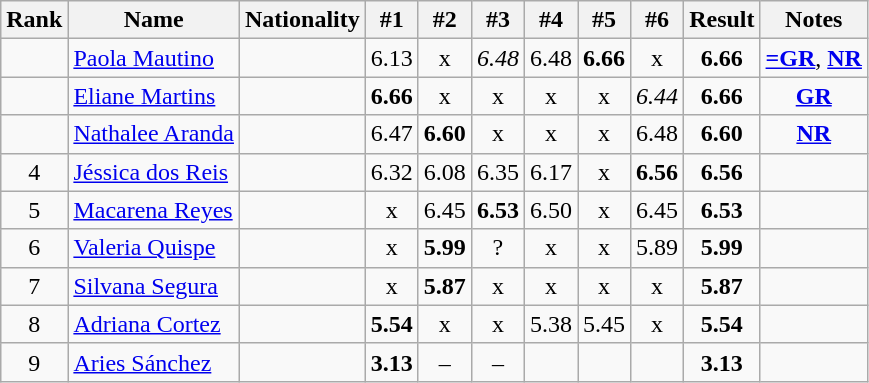<table class="wikitable sortable" style="text-align:center">
<tr>
<th>Rank</th>
<th>Name</th>
<th>Nationality</th>
<th>#1</th>
<th>#2</th>
<th>#3</th>
<th>#4</th>
<th>#5</th>
<th>#6</th>
<th>Result</th>
<th>Notes</th>
</tr>
<tr>
<td></td>
<td align=left><a href='#'>Paola Mautino</a></td>
<td align=left></td>
<td>6.13</td>
<td>x</td>
<td><em>6.48</em></td>
<td>6.48</td>
<td><strong>6.66</strong></td>
<td>x</td>
<td><strong>6.66</strong></td>
<td><strong><a href='#'>=GR</a></strong>, <strong><a href='#'>NR</a></strong></td>
</tr>
<tr>
<td></td>
<td align=left><a href='#'>Eliane Martins</a></td>
<td align=left></td>
<td><strong>6.66</strong></td>
<td>x</td>
<td>x</td>
<td>x</td>
<td>x</td>
<td><em>6.44</em></td>
<td><strong>6.66</strong></td>
<td><strong><a href='#'>GR</a></strong></td>
</tr>
<tr>
<td></td>
<td align=left><a href='#'>Nathalee Aranda</a></td>
<td align=left></td>
<td>6.47</td>
<td><strong>6.60</strong></td>
<td>x</td>
<td>x</td>
<td>x</td>
<td>6.48</td>
<td><strong>6.60</strong></td>
<td><strong><a href='#'>NR</a></strong></td>
</tr>
<tr>
<td>4</td>
<td align=left><a href='#'>Jéssica dos Reis</a></td>
<td align=left></td>
<td>6.32</td>
<td>6.08</td>
<td>6.35</td>
<td>6.17</td>
<td>x</td>
<td><strong>6.56</strong></td>
<td><strong>6.56</strong></td>
<td></td>
</tr>
<tr>
<td>5</td>
<td align=left><a href='#'>Macarena Reyes</a></td>
<td align=left></td>
<td>x</td>
<td>6.45</td>
<td><strong>6.53</strong></td>
<td>6.50</td>
<td>x</td>
<td>6.45</td>
<td><strong>6.53</strong></td>
<td></td>
</tr>
<tr>
<td>6</td>
<td align=left><a href='#'>Valeria Quispe</a></td>
<td align=left></td>
<td>x</td>
<td><strong>5.99</strong></td>
<td>?</td>
<td>x</td>
<td>x</td>
<td>5.89</td>
<td><strong>5.99</strong></td>
<td></td>
</tr>
<tr>
<td>7</td>
<td align=left><a href='#'>Silvana Segura</a></td>
<td align=left></td>
<td>x</td>
<td><strong>5.87</strong></td>
<td>x</td>
<td>x</td>
<td>x</td>
<td>x</td>
<td><strong>5.87</strong></td>
<td></td>
</tr>
<tr>
<td>8</td>
<td align=left><a href='#'>Adriana Cortez</a></td>
<td align=left></td>
<td><strong>5.54</strong></td>
<td>x</td>
<td>x</td>
<td>5.38</td>
<td>5.45</td>
<td>x</td>
<td><strong>5.54</strong></td>
<td></td>
</tr>
<tr>
<td>9</td>
<td align=left><a href='#'>Aries Sánchez</a></td>
<td align=left></td>
<td><strong>3.13</strong></td>
<td>–</td>
<td>–</td>
<td></td>
<td></td>
<td></td>
<td><strong>3.13</strong></td>
<td></td>
</tr>
</table>
